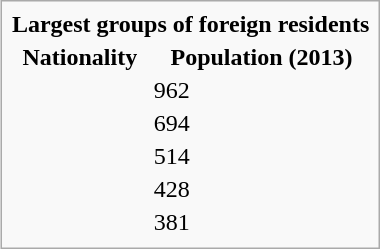<table class="infobox" style="float:right;">
<tr>
<td colspan="2"><strong>Largest groups of foreign residents</strong></td>
</tr>
<tr \>
<th>Nationality</th>
<th>Population (2013)</th>
</tr>
<tr>
<td></td>
<td>962</td>
</tr>
<tr>
<td></td>
<td>694</td>
</tr>
<tr>
<td></td>
<td>514</td>
</tr>
<tr>
<td></td>
<td>428</td>
</tr>
<tr>
<td></td>
<td>381</td>
</tr>
<tr>
</tr>
</table>
